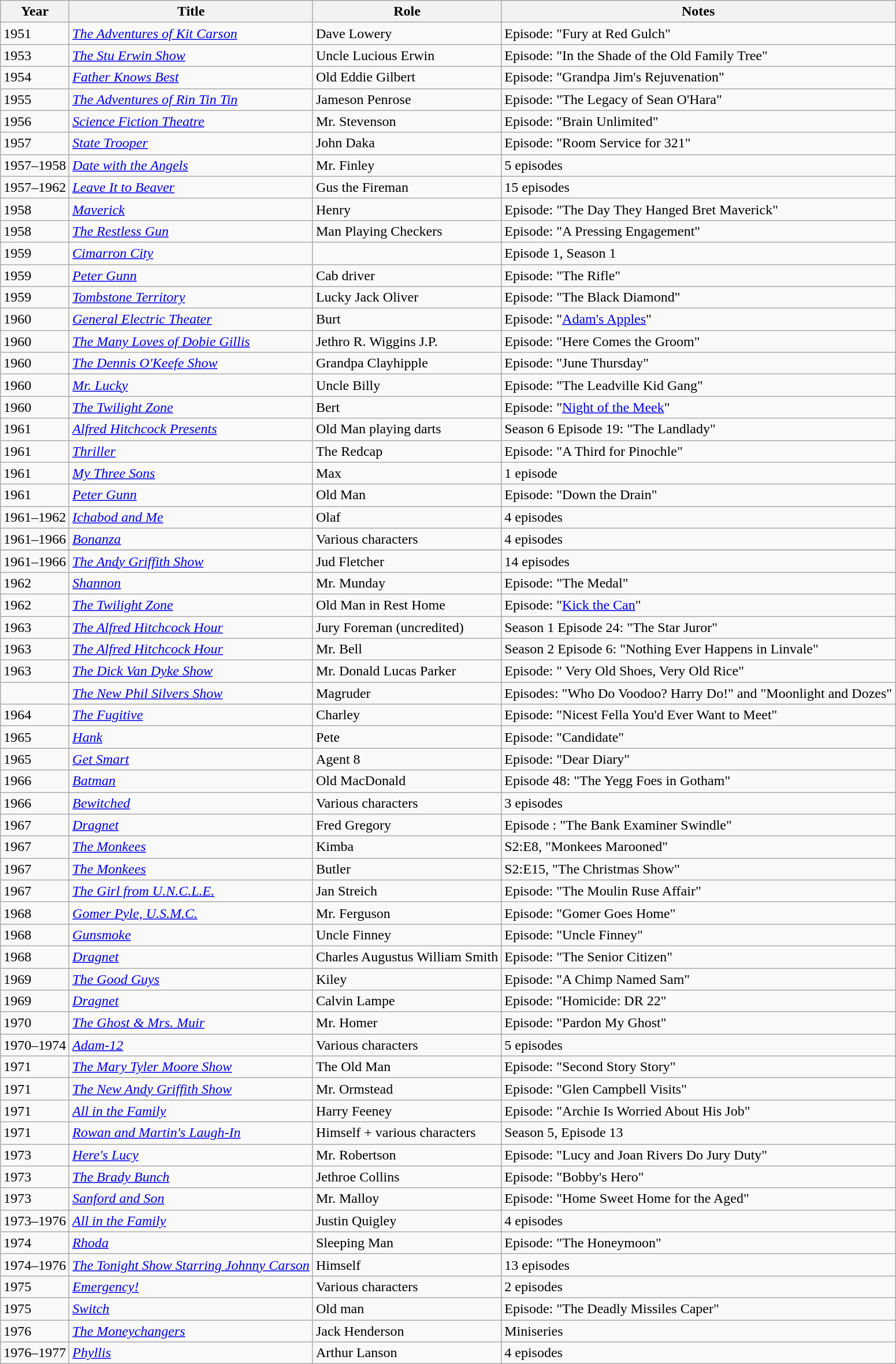<table class="wikitable sortable">
<tr>
<th>Year</th>
<th>Title</th>
<th>Role</th>
<th class="unsortable">Notes</th>
</tr>
<tr>
<td>1951</td>
<td><em><a href='#'>The Adventures of Kit Carson</a></em></td>
<td>Dave Lowery</td>
<td>Episode: "Fury at Red Gulch"</td>
</tr>
<tr>
<td>1953</td>
<td><em><a href='#'>The Stu Erwin Show</a></em></td>
<td>Uncle Lucious Erwin</td>
<td>Episode: "In the Shade of the Old Family Tree"</td>
</tr>
<tr>
<td>1954</td>
<td><em><a href='#'>Father Knows Best</a></em></td>
<td>Old Eddie Gilbert</td>
<td>Episode: "Grandpa Jim's Rejuvenation"</td>
</tr>
<tr>
<td>1955</td>
<td><em><a href='#'>The Adventures of Rin Tin Tin</a></em></td>
<td>Jameson Penrose</td>
<td>Episode: "The Legacy of Sean O'Hara"</td>
</tr>
<tr>
<td>1956</td>
<td><em><a href='#'>Science Fiction Theatre</a></em></td>
<td>Mr. Stevenson</td>
<td>Episode: "Brain Unlimited"</td>
</tr>
<tr>
<td>1957</td>
<td><em><a href='#'>State Trooper</a></em></td>
<td>John Daka</td>
<td>Episode: "Room Service for 321"</td>
</tr>
<tr>
<td>1957–1958</td>
<td><em><a href='#'>Date with the Angels</a></em></td>
<td>Mr. Finley</td>
<td>5 episodes</td>
</tr>
<tr>
<td>1957–1962</td>
<td><em><a href='#'>Leave It to Beaver</a></em></td>
<td>Gus the Fireman</td>
<td>15 episodes</td>
</tr>
<tr>
<td>1958</td>
<td><em><a href='#'>Maverick</a></em></td>
<td>Henry</td>
<td>Episode: "The Day They Hanged Bret Maverick"</td>
</tr>
<tr>
<td>1958</td>
<td><em><a href='#'>The Restless Gun</a></em></td>
<td>Man Playing Checkers</td>
<td>Episode: "A Pressing Engagement"</td>
</tr>
<tr>
<td>1959</td>
<td><em><a href='#'>Cimarron City</a></em></td>
<td></td>
<td>Episode 1, Season 1</td>
</tr>
<tr>
<td>1959</td>
<td><em><a href='#'>Peter Gunn</a></em></td>
<td>Cab driver</td>
<td>Episode: "The Rifle"</td>
</tr>
<tr>
<td>1959</td>
<td><em><a href='#'>Tombstone Territory</a></em></td>
<td>Lucky Jack Oliver</td>
<td>Episode: "The Black Diamond"</td>
</tr>
<tr>
<td>1960</td>
<td><em><a href='#'>General Electric Theater</a></em></td>
<td>Burt</td>
<td>Episode: "<a href='#'>Adam's Apples</a>"</td>
</tr>
<tr>
<td>1960</td>
<td><em><a href='#'>The Many Loves of Dobie Gillis</a></em></td>
<td>Jethro R. Wiggins J.P.</td>
<td>Episode: "Here Comes the Groom"</td>
</tr>
<tr>
<td>1960</td>
<td><em><a href='#'>The Dennis O'Keefe Show</a></em></td>
<td>Grandpa Clayhipple</td>
<td>Episode: "June Thursday"</td>
</tr>
<tr>
<td>1960</td>
<td><em><a href='#'>Mr. Lucky</a></em></td>
<td>Uncle Billy</td>
<td>Episode: "The Leadville Kid Gang"</td>
</tr>
<tr>
<td>1960</td>
<td><em><a href='#'>The Twilight Zone</a></em></td>
<td>Bert</td>
<td>Episode: "<a href='#'>Night of the Meek</a>"</td>
</tr>
<tr>
<td>1961</td>
<td><em><a href='#'>Alfred Hitchcock Presents</a></em></td>
<td>Old Man playing darts</td>
<td>Season 6 Episode 19: "The Landlady"</td>
</tr>
<tr>
<td>1961</td>
<td><em><a href='#'>Thriller</a></em></td>
<td>The Redcap</td>
<td>Episode: "A Third for Pinochle"</td>
</tr>
<tr>
<td>1961</td>
<td><em><a href='#'>My Three Sons</a></em></td>
<td>Max</td>
<td>1 episode</td>
</tr>
<tr>
<td>1961</td>
<td><em><a href='#'>Peter Gunn</a></em></td>
<td>Old Man</td>
<td>Episode: "Down the Drain"</td>
</tr>
<tr>
<td>1961–1962</td>
<td><em><a href='#'>Ichabod and Me</a></em></td>
<td>Olaf</td>
<td>4 episodes</td>
</tr>
<tr>
<td>1961–1966</td>
<td><em><a href='#'>Bonanza</a></em></td>
<td>Various characters</td>
<td>4 episodes</td>
</tr>
<tr>
</tr>
<tr>
<td>1961–1966</td>
<td><em><a href='#'>The Andy Griffith Show</a></em></td>
<td>Jud Fletcher</td>
<td>14 episodes</td>
</tr>
<tr>
<td>1962</td>
<td><em><a href='#'>Shannon</a></em></td>
<td>Mr. Munday</td>
<td>Episode: "The Medal"</td>
</tr>
<tr>
<td>1962</td>
<td><em><a href='#'>The Twilight Zone</a></em></td>
<td>Old Man in Rest Home</td>
<td>Episode: "<a href='#'>Kick the Can</a>"</td>
</tr>
<tr>
<td>1963</td>
<td><em><a href='#'>The Alfred Hitchcock Hour</a></em></td>
<td>Jury Foreman (uncredited)</td>
<td>Season 1 Episode 24: "The Star Juror"</td>
</tr>
<tr>
<td>1963</td>
<td><em><a href='#'>The Alfred Hitchcock Hour</a></em></td>
<td>Mr. Bell</td>
<td>Season 2 Episode 6: "Nothing Ever Happens in Linvale"</td>
</tr>
<tr>
<td>1963</td>
<td><em><a href='#'>The Dick Van Dyke Show</a></em></td>
<td>Mr. Donald Lucas Parker</td>
<td>Episode: " Very Old Shoes, Very Old Rice"</td>
</tr>
<tr>
<td></td>
<td><em><a href='#'>The New Phil Silvers Show</a></em></td>
<td>Magruder</td>
<td>Episodes: "Who Do Voodoo? Harry Do!" and "Moonlight and Dozes"</td>
</tr>
<tr>
<td>1964</td>
<td><em><a href='#'>The Fugitive</a></em></td>
<td>Charley</td>
<td>Episode: "Nicest Fella You'd Ever Want to Meet"</td>
</tr>
<tr>
<td>1965</td>
<td><em><a href='#'>Hank</a></em></td>
<td>Pete</td>
<td>Episode: "Candidate"</td>
</tr>
<tr>
<td>1965</td>
<td><em><a href='#'>Get Smart</a></em></td>
<td>Agent 8</td>
<td>Episode: "Dear Diary"</td>
</tr>
<tr>
<td>1966</td>
<td><em><a href='#'>Batman</a></em></td>
<td>Old MacDonald</td>
<td>Episode 48: "The Yegg Foes in Gotham"</td>
</tr>
<tr>
<td>1966</td>
<td><em><a href='#'>Bewitched</a></em></td>
<td>Various characters</td>
<td>3 episodes</td>
</tr>
<tr>
<td>1967</td>
<td><em><a href='#'>Dragnet</a></em></td>
<td>Fred Gregory</td>
<td>Episode : "The Bank Examiner Swindle"</td>
</tr>
<tr>
<td>1967</td>
<td><em><a href='#'>The Monkees</a></em></td>
<td>Kimba</td>
<td>S2:E8, "Monkees Marooned"</td>
</tr>
<tr>
<td>1967</td>
<td><em><a href='#'>The Monkees</a></em></td>
<td>Butler</td>
<td>S2:E15, "The Christmas Show"</td>
</tr>
<tr>
<td>1967</td>
<td><em><a href='#'>The Girl from U.N.C.L.E.</a></em></td>
<td>Jan Streich</td>
<td>Episode: "The Moulin Ruse Affair"</td>
</tr>
<tr>
<td>1968</td>
<td><em><a href='#'>Gomer Pyle, U.S.M.C.</a></em></td>
<td>Mr. Ferguson</td>
<td>Episode: "Gomer Goes Home"</td>
</tr>
<tr>
<td>1968</td>
<td><em><a href='#'>Gunsmoke</a></em></td>
<td>Uncle Finney</td>
<td>Episode: "Uncle Finney"</td>
</tr>
<tr>
<td>1968</td>
<td><em><a href='#'>Dragnet</a></em></td>
<td>Charles Augustus William Smith</td>
<td>Episode: "The Senior Citizen"</td>
</tr>
<tr>
<td>1969</td>
<td><em><a href='#'>The Good Guys</a></em></td>
<td>Kiley</td>
<td>Episode: "A Chimp Named Sam"</td>
</tr>
<tr>
<td>1969</td>
<td><em><a href='#'>Dragnet</a></em></td>
<td>Calvin Lampe</td>
<td>Episode: "Homicide: DR 22"</td>
</tr>
<tr>
<td>1970</td>
<td><em><a href='#'>The Ghost & Mrs. Muir</a></em></td>
<td>Mr. Homer</td>
<td>Episode: "Pardon My Ghost"</td>
</tr>
<tr>
<td>1970–1974</td>
<td><em><a href='#'>Adam-12</a></em></td>
<td>Various characters</td>
<td>5 episodes</td>
</tr>
<tr>
<td>1971</td>
<td><em><a href='#'>The Mary Tyler Moore Show</a></em></td>
<td>The Old Man</td>
<td>Episode: "Second Story Story"</td>
</tr>
<tr>
<td>1971</td>
<td><em><a href='#'>The New Andy Griffith Show</a></em></td>
<td>Mr. Ormstead</td>
<td>Episode: "Glen Campbell Visits"</td>
</tr>
<tr>
<td>1971</td>
<td><em><a href='#'>All in the Family</a></em></td>
<td>Harry Feeney</td>
<td>Episode: "Archie Is Worried About His Job"</td>
</tr>
<tr>
<td>1971</td>
<td><em><a href='#'>Rowan and Martin's Laugh-In</a></em></td>
<td>Himself + various characters</td>
<td>Season 5, Episode 13</td>
</tr>
<tr>
<td>1973</td>
<td><em><a href='#'>Here's Lucy</a></em></td>
<td>Mr. Robertson</td>
<td>Episode: "Lucy and Joan Rivers Do Jury Duty"</td>
</tr>
<tr>
<td>1973</td>
<td><em><a href='#'>The Brady Bunch</a></em></td>
<td>Jethroe Collins</td>
<td>Episode: "Bobby's Hero"</td>
</tr>
<tr>
<td>1973</td>
<td><em><a href='#'>Sanford and Son</a></em></td>
<td>Mr. Malloy</td>
<td>Episode: "Home Sweet Home for the Aged"</td>
</tr>
<tr>
<td>1973–1976</td>
<td><em><a href='#'>All in the Family</a></em></td>
<td>Justin Quigley</td>
<td>4 episodes</td>
</tr>
<tr>
<td>1974</td>
<td><em><a href='#'>Rhoda</a></em></td>
<td>Sleeping Man</td>
<td>Episode: "The Honeymoon"</td>
</tr>
<tr>
<td>1974–1976</td>
<td><em><a href='#'>The Tonight Show Starring Johnny Carson</a></em></td>
<td>Himself</td>
<td>13 episodes</td>
</tr>
<tr>
<td>1975</td>
<td><em><a href='#'>Emergency!</a></em></td>
<td>Various characters</td>
<td>2 episodes</td>
</tr>
<tr>
<td>1975</td>
<td><em><a href='#'>Switch</a></em></td>
<td>Old man</td>
<td>Episode: "The Deadly Missiles Caper"</td>
</tr>
<tr>
<td>1976</td>
<td><em><a href='#'>The Moneychangers</a></em></td>
<td>Jack Henderson</td>
<td>Miniseries</td>
</tr>
<tr>
<td>1976–1977</td>
<td><em><a href='#'>Phyllis</a></em></td>
<td>Arthur Lanson</td>
<td>4 episodes</td>
</tr>
</table>
